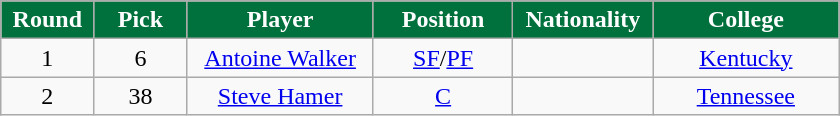<table class="wikitable sortable sortable">
<tr>
<th style="background:#00703C; color:white" width="10%">Round</th>
<th style="background:#00703C; color:white" width="10%">Pick</th>
<th style="background:#00703C; color:white" width="20%">Player</th>
<th style="background:#00703C; color:white" width="15%">Position</th>
<th style="background:#00703C; color:white" width="15%">Nationality</th>
<th style="background:#00703C; color:white" width="20%">College</th>
</tr>
<tr style="text-align: center">
<td>1</td>
<td>6</td>
<td><a href='#'>Antoine Walker</a></td>
<td><a href='#'>SF</a>/<a href='#'>PF</a></td>
<td></td>
<td><a href='#'>Kentucky</a></td>
</tr>
<tr style="text-align: center">
<td>2</td>
<td>38</td>
<td><a href='#'>Steve Hamer</a></td>
<td><a href='#'>C</a></td>
<td></td>
<td><a href='#'>Tennessee</a></td>
</tr>
</table>
